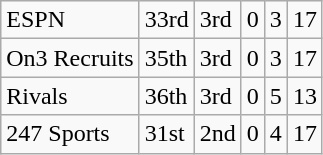<table class="wikitable">
<tr>
<td>ESPN</td>
<td>33rd</td>
<td>3rd</td>
<td>0</td>
<td>3</td>
<td>17</td>
</tr>
<tr>
<td>On3 Recruits</td>
<td>35th</td>
<td>3rd</td>
<td>0</td>
<td>3</td>
<td>17</td>
</tr>
<tr>
<td>Rivals</td>
<td>36th</td>
<td>3rd</td>
<td>0</td>
<td>5</td>
<td>13</td>
</tr>
<tr>
<td>247 Sports</td>
<td>31st</td>
<td>2nd</td>
<td>0</td>
<td>4</td>
<td>17</td>
</tr>
</table>
